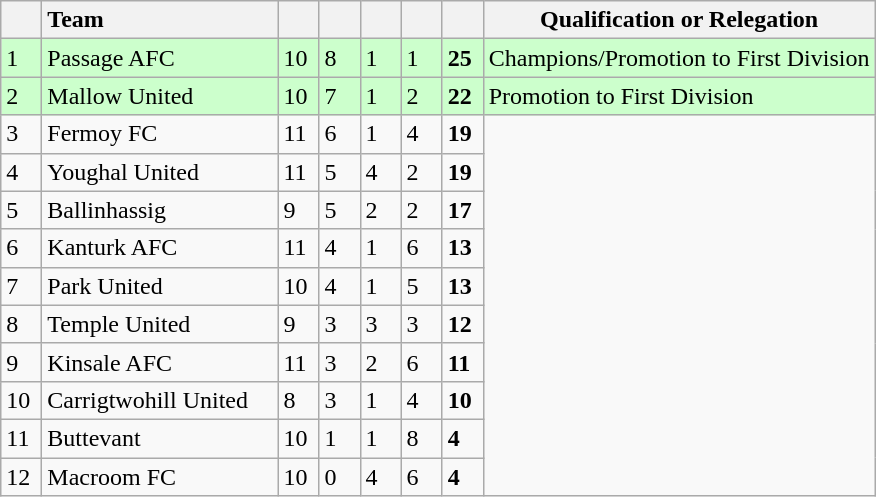<table class="wikitable">
<tr>
<th width="20"></th>
<th width="150" style="text-align:left;">Team</th>
<th width="20"></th>
<th width="20"></th>
<th width="20"></th>
<th width="20"></th>
<th width="20"></th>
<th>Qualification or Relegation</th>
</tr>
<tr style="background:#ccffcc">
<td>1</td>
<td>Passage AFC</td>
<td>10</td>
<td>8</td>
<td>1</td>
<td>1</td>
<td><strong>25</strong></td>
<td>Champions/Promotion to First Division</td>
</tr>
<tr style="background:#ccffcc">
<td>2</td>
<td>Mallow United</td>
<td>10</td>
<td>7</td>
<td>1</td>
<td>2</td>
<td><strong>22</strong></td>
<td>Promotion to First Division</td>
</tr>
<tr>
<td>3</td>
<td>Fermoy FC</td>
<td>11</td>
<td>6</td>
<td>1</td>
<td>4</td>
<td><strong>19</strong></td>
<td rowspan="10"></td>
</tr>
<tr>
<td>4</td>
<td>Youghal United</td>
<td>11</td>
<td>5</td>
<td>4</td>
<td>2</td>
<td><strong>19</strong></td>
</tr>
<tr>
<td>5</td>
<td align="left">Ballinhassig</td>
<td>9</td>
<td>5</td>
<td>2</td>
<td>2</td>
<td><strong>17</strong></td>
</tr>
<tr>
<td>6</td>
<td>Kanturk AFC</td>
<td>11</td>
<td>4</td>
<td>1</td>
<td>6</td>
<td><strong>13</strong></td>
</tr>
<tr>
<td>7</td>
<td>Park United</td>
<td>10</td>
<td>4</td>
<td>1</td>
<td>5</td>
<td><strong>13</strong></td>
</tr>
<tr>
<td>8</td>
<td>Temple United</td>
<td>9</td>
<td>3</td>
<td>3</td>
<td>3</td>
<td><strong>12</strong></td>
</tr>
<tr>
<td>9</td>
<td>Kinsale AFC</td>
<td>11</td>
<td>3</td>
<td>2</td>
<td>6</td>
<td><strong>11</strong></td>
</tr>
<tr>
<td>10</td>
<td>Carrigtwohill United</td>
<td>8</td>
<td>3</td>
<td>1</td>
<td>4</td>
<td><strong>10</strong></td>
</tr>
<tr>
<td>11</td>
<td>Buttevant</td>
<td>10</td>
<td>1</td>
<td>1</td>
<td>8</td>
<td><strong>4</strong></td>
</tr>
<tr>
<td>12</td>
<td>Macroom FC</td>
<td>10</td>
<td>0</td>
<td>4</td>
<td>6</td>
<td><strong>4</strong></td>
</tr>
</table>
